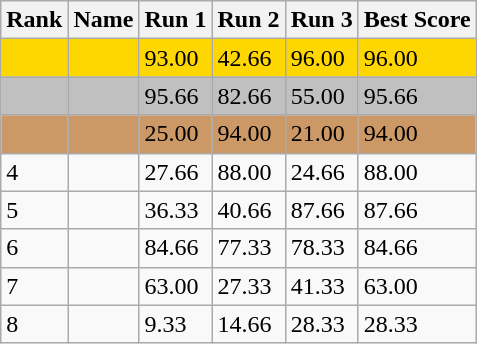<table class="wikitable">
<tr>
<th>Rank</th>
<th>Name</th>
<th>Run 1</th>
<th>Run 2</th>
<th>Run 3</th>
<th>Best Score</th>
</tr>
<tr style="background:gold;">
<td></td>
<td></td>
<td>93.00</td>
<td>42.66</td>
<td>96.00</td>
<td>96.00</td>
</tr>
<tr style="background:silver;">
<td></td>
<td></td>
<td>95.66</td>
<td>82.66</td>
<td>55.00</td>
<td>95.66</td>
</tr>
<tr style="background:#CC9966;">
<td></td>
<td></td>
<td>25.00</td>
<td>94.00</td>
<td>21.00</td>
<td>94.00</td>
</tr>
<tr>
<td>4</td>
<td></td>
<td>27.66</td>
<td>88.00</td>
<td>24.66</td>
<td>88.00</td>
</tr>
<tr>
<td>5</td>
<td></td>
<td>36.33</td>
<td>40.66</td>
<td>87.66</td>
<td>87.66</td>
</tr>
<tr>
<td>6</td>
<td></td>
<td>84.66</td>
<td>77.33</td>
<td>78.33</td>
<td>84.66</td>
</tr>
<tr>
<td>7</td>
<td></td>
<td>63.00</td>
<td>27.33</td>
<td>41.33</td>
<td>63.00</td>
</tr>
<tr>
<td>8</td>
<td></td>
<td>9.33</td>
<td>14.66</td>
<td>28.33</td>
<td>28.33</td>
</tr>
</table>
